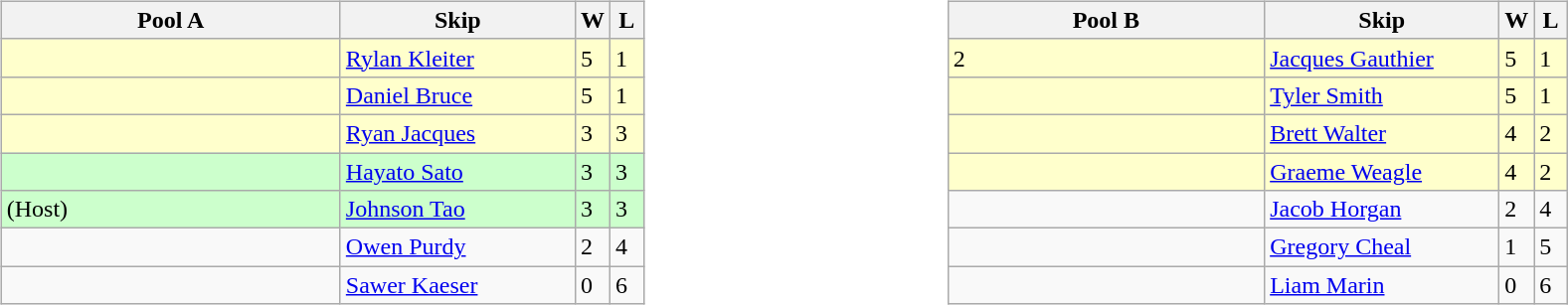<table>
<tr>
<td valign=top width=10%><br><table class="wikitable">
<tr>
<th width=220>Pool A</th>
<th width=150>Skip</th>
<th width=15>W</th>
<th width=15>L</th>
</tr>
<tr bgcolor=#ffffcc>
<td></td>
<td><a href='#'>Rylan Kleiter</a></td>
<td>5</td>
<td>1</td>
</tr>
<tr bgcolor=#ffffcc>
<td></td>
<td><a href='#'>Daniel Bruce</a></td>
<td>5</td>
<td>1</td>
</tr>
<tr bgcolor=#ffffcc>
<td></td>
<td><a href='#'>Ryan Jacques</a></td>
<td>3</td>
<td>3</td>
</tr>
<tr bgcolor=#ccffcc>
<td></td>
<td><a href='#'>Hayato Sato</a></td>
<td>3</td>
<td>3</td>
</tr>
<tr bgcolor=#ccffcc>
<td> (Host)</td>
<td><a href='#'>Johnson Tao</a></td>
<td>3</td>
<td>3</td>
</tr>
<tr>
<td></td>
<td><a href='#'>Owen Purdy</a></td>
<td>2</td>
<td>4</td>
</tr>
<tr>
<td></td>
<td><a href='#'>Sawer Kaeser</a></td>
<td>0</td>
<td>6</td>
</tr>
</table>
</td>
<td valign=top width=10%><br><table class="wikitable">
<tr>
<th width=205>Pool B</th>
<th width=150>Skip</th>
<th width=15>W</th>
<th width=15>L</th>
</tr>
<tr bgcolor=#ffffcc>
<td> 2</td>
<td><a href='#'>Jacques Gauthier</a></td>
<td>5</td>
<td>1</td>
</tr>
<tr bgcolor=#ffffcc>
<td></td>
<td><a href='#'>Tyler Smith</a></td>
<td>5</td>
<td>1</td>
</tr>
<tr bgcolor=#ffffcc>
<td></td>
<td><a href='#'>Brett Walter</a></td>
<td>4</td>
<td>2</td>
</tr>
<tr bgcolor=#ffffcc>
<td></td>
<td><a href='#'>Graeme Weagle</a></td>
<td>4</td>
<td>2</td>
</tr>
<tr>
<td></td>
<td><a href='#'>Jacob Horgan</a></td>
<td>2</td>
<td>4</td>
</tr>
<tr>
<td></td>
<td><a href='#'>Gregory Cheal</a></td>
<td>1</td>
<td>5</td>
</tr>
<tr>
<td></td>
<td><a href='#'>Liam Marin</a></td>
<td>0</td>
<td>6</td>
</tr>
</table>
</td>
</tr>
</table>
